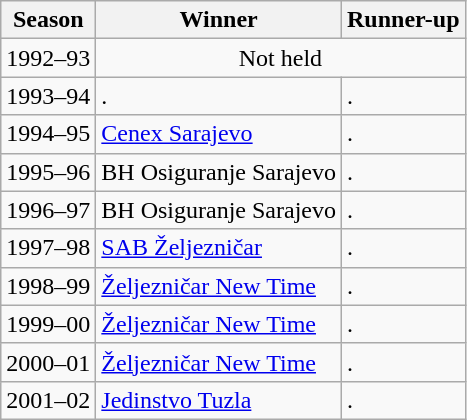<table class="wikitable">
<tr>
<th>Season</th>
<th>Winner</th>
<th>Runner-up</th>
</tr>
<tr>
<td>1992–93</td>
<td colspan=2 rowspan=1 align=center>Not held</td>
</tr>
<tr>
<td>1993–94</td>
<td>.</td>
<td>.</td>
</tr>
<tr>
<td>1994–95</td>
<td><a href='#'>Cenex Sarajevo</a></td>
<td>.</td>
</tr>
<tr>
<td>1995–96</td>
<td>BH Osiguranje Sarajevo</td>
<td>.</td>
</tr>
<tr>
<td>1996–97</td>
<td>BH Osiguranje Sarajevo</td>
<td>.</td>
</tr>
<tr>
<td>1997–98</td>
<td><a href='#'>SAB Željezničar</a></td>
<td>.</td>
</tr>
<tr>
<td>1998–99</td>
<td><a href='#'>Željezničar New Time</a></td>
<td>.</td>
</tr>
<tr>
<td>1999–00</td>
<td><a href='#'>Željezničar New Time</a></td>
<td>.</td>
</tr>
<tr>
<td>2000–01</td>
<td><a href='#'>Željezničar New Time</a></td>
<td>.</td>
</tr>
<tr>
<td>2001–02</td>
<td><a href='#'>Jedinstvo Tuzla</a></td>
<td>.</td>
</tr>
</table>
